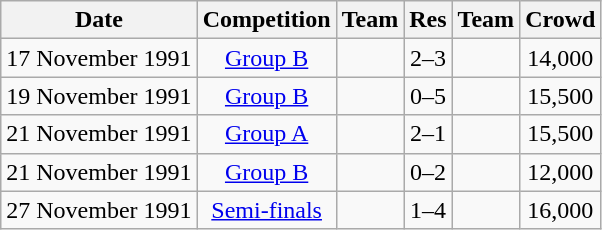<table class="wikitable">
<tr>
<th>Date</th>
<th>Competition</th>
<th>Team</th>
<th>Res</th>
<th>Team</th>
<th>Crowd</th>
</tr>
<tr align=center>
<td>17 November 1991</td>
<td><a href='#'>Group B</a></td>
<td></td>
<td>2–3</td>
<td><strong></strong></td>
<td>14,000</td>
</tr>
<tr align=center>
<td>19 November 1991</td>
<td><a href='#'>Group B</a></td>
<td></td>
<td>0–5</td>
<td><strong></strong></td>
<td>15,500</td>
</tr>
<tr align=center>
<td>21 November 1991</td>
<td><a href='#'>Group A</a></td>
<td><strong></strong></td>
<td>2–1</td>
<td></td>
<td>15,500</td>
</tr>
<tr align=center>
<td>21 November 1991</td>
<td><a href='#'>Group B</a></td>
<td></td>
<td>0–2</td>
<td><strong></strong></td>
<td>12,000</td>
</tr>
<tr align=center>
<td>27 November 1991</td>
<td><a href='#'>Semi-finals</a></td>
<td></td>
<td>1–4</td>
<td><strong></strong></td>
<td>16,000</td>
</tr>
</table>
